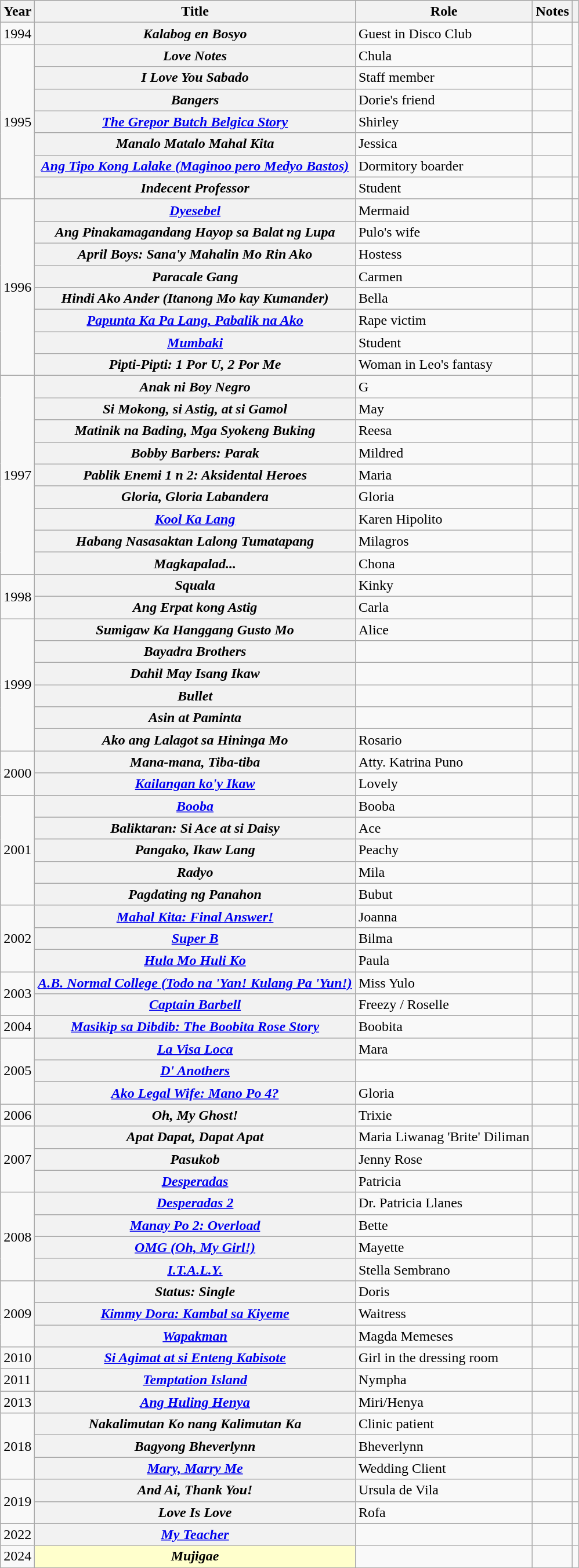<table class="wikitable sortable plainrowheaders">
<tr style="background:#ccc; text-align:center;">
<th scope="col">Year</th>
<th scope="col">Title</th>
<th scope="col">Role</th>
<th scope="col" class="unsortable">Notes</th>
<th scope="col" class="unsortable"></th>
</tr>
<tr>
<td>1994</td>
<th scope="rowgroup"><em>Kalabog en Bosyo</em></th>
<td>Guest in Disco Club</td>
<td></td>
<td rowspan="7"></td>
</tr>
<tr>
<td rowspan="7">1995</td>
<th scope="rowgroup"><em>Love Notes</em></th>
<td>Chula</td>
<td></td>
</tr>
<tr>
<th scope="rowgroup"><em>I Love You Sabado</em></th>
<td>Staff member</td>
<td></td>
</tr>
<tr>
<th scope="rowgroup"><em>Bangers</em></th>
<td>Dorie's friend</td>
<td></td>
</tr>
<tr>
<th scope="rowgroup"><em><a href='#'>The Grepor Butch Belgica Story</a></em></th>
<td>Shirley</td>
<td></td>
</tr>
<tr>
<th scope="rowgroup"><em>Manalo Matalo Mahal Kita</em></th>
<td>Jessica</td>
<td></td>
</tr>
<tr>
<th scope="rowgroup"><em><a href='#'>Ang Tipo Kong Lalake (Maginoo pero Medyo Bastos)</a></em></th>
<td>Dormitory boarder</td>
<td></td>
</tr>
<tr>
<th scope="rowgroup"><em>Indecent Professor</em></th>
<td>Student</td>
<td></td>
<td></td>
</tr>
<tr>
<td rowspan="8">1996</td>
<th scope="rowgroup"><em><a href='#'>Dyesebel</a></em></th>
<td>Mermaid</td>
<td></td>
<td></td>
</tr>
<tr>
<th scope="rowgroup"><em>Ang Pinakamagandang Hayop sa Balat ng Lupa</em></th>
<td>Pulo's wife</td>
<td></td>
<td></td>
</tr>
<tr>
<th scope="rowgroup"><em>April Boys: Sana'y Mahalin Mo Rin Ako</em></th>
<td>Hostess</td>
<td></td>
<td></td>
</tr>
<tr>
<th scope="rowgroup"><em>Paracale Gang</em></th>
<td>Carmen</td>
<td></td>
<td></td>
</tr>
<tr>
<th scope="rowgroup"><em>Hindi Ako Ander (Itanong Mo kay Kumander)</em></th>
<td>Bella</td>
<td></td>
<td></td>
</tr>
<tr>
<th scope="rowgroup"><em><a href='#'>Papunta Ka Pa Lang, Pabalik na Ako</a></em></th>
<td>Rape victim</td>
<td></td>
<td></td>
</tr>
<tr>
<th scope="rowgroup"><em><a href='#'>Mumbaki</a></em></th>
<td>Student</td>
<td></td>
<td></td>
</tr>
<tr>
<th scope="rowgroup"><em>Pipti-Pipti: 1 Por U, 2 Por Me</em></th>
<td>Woman in Leo's fantasy</td>
<td></td>
<td></td>
</tr>
<tr>
<td rowspan="9">1997</td>
<th scope="rowgroup"><em>Anak ni Boy Negro</em></th>
<td>G</td>
<td></td>
<td></td>
</tr>
<tr>
<th scope="rowgroup"><em>Si Mokong, si Astig, at si Gamol</em></th>
<td>May</td>
<td></td>
<td></td>
</tr>
<tr>
<th scope="rowgroup"><em>Matinik na Bading, Mga Syokeng Buking</em></th>
<td>Reesa</td>
<td></td>
<td></td>
</tr>
<tr>
<th scope="rowgroup"><em>Bobby Barbers: Parak</em></th>
<td>Mildred</td>
<td></td>
<td></td>
</tr>
<tr>
<th scope="rowgroup"><em>Pablik Enemi 1 n 2: Aksidental Heroes</em></th>
<td>Maria</td>
<td></td>
<td></td>
</tr>
<tr>
<th scope="rowgroup"><em>Gloria, Gloria Labandera</em></th>
<td>Gloria</td>
<td></td>
<td></td>
</tr>
<tr>
<th scope="rowgroup"><em><a href='#'>Kool Ka Lang</a></em></th>
<td>Karen Hipolito</td>
<td></td>
<td rowspan="5"></td>
</tr>
<tr>
<th scope="rowgroup"><em>Habang Nasasaktan Lalong Tumatapang</em></th>
<td>Milagros</td>
<td></td>
</tr>
<tr>
<th scope="rowgroup"><em>Magkapalad...</em></th>
<td>Chona</td>
<td></td>
</tr>
<tr>
<td rowspan="2">1998</td>
<th scope="rowgroup"><em>Squala</em></th>
<td>Kinky</td>
<td></td>
</tr>
<tr>
<th scope="rowgroup"><em>Ang Erpat kong Astig</em></th>
<td>Carla</td>
<td></td>
</tr>
<tr>
<td rowspan="6">1999</td>
<th scope="rowgroup"><em>Sumigaw Ka Hanggang Gusto Mo</em></th>
<td>Alice</td>
<td></td>
<td></td>
</tr>
<tr>
<th scope="rowgroup"><em>Bayadra Brothers</em></th>
<td></td>
<td></td>
<td></td>
</tr>
<tr>
<th scope="rowgroup"><em>Dahil May Isang Ikaw</em></th>
<td></td>
<td></td>
<td></td>
</tr>
<tr>
<th scope="rowgroup"><em>Bullet</em></th>
<td></td>
<td></td>
<td rowspan="3"></td>
</tr>
<tr>
<th scope="rowgroup"><em>Asin at Paminta</em></th>
<td></td>
<td></td>
</tr>
<tr>
<th scope="rowgroup"><em>Ako ang Lalagot sa Hininga Mo</em></th>
<td>Rosario</td>
<td></td>
</tr>
<tr>
<td rowspan="2">2000</td>
<th scope="rowgroup"><em>Mana-mana, Tiba-tiba</em></th>
<td>Atty. Katrina Puno</td>
<td></td>
<td></td>
</tr>
<tr>
<th scope="rowgroup"><em><a href='#'>Kailangan ko'y Ikaw</a></em></th>
<td>Lovely</td>
<td></td>
<td></td>
</tr>
<tr>
<td rowspan="5">2001</td>
<th scope="rowgroup"><em><a href='#'>Booba</a></em></th>
<td>Booba</td>
<td></td>
<td></td>
</tr>
<tr>
<th scope="rowgroup"><em>Baliktaran: Si Ace at si Daisy</em></th>
<td>Ace</td>
<td></td>
<td></td>
</tr>
<tr>
<th scope="rowgroup"><em>Pangako, Ikaw Lang</em></th>
<td>Peachy</td>
<td></td>
<td></td>
</tr>
<tr>
<th scope="rowgroup"><em>Radyo</em></th>
<td>Mila</td>
<td></td>
<td></td>
</tr>
<tr>
<th scope="rowgroup"><em>Pagdating ng Panahon</em></th>
<td>Bubut</td>
<td></td>
<td></td>
</tr>
<tr>
<td rowspan="3">2002</td>
<th scope="rowgroup"><em><a href='#'>Mahal Kita: Final Answer!</a></em></th>
<td>Joanna</td>
<td></td>
<td></td>
</tr>
<tr>
<th scope="rowgroup"><em><a href='#'>Super B</a></em></th>
<td>Bilma</td>
<td></td>
<td></td>
</tr>
<tr>
<th scope="rowgroup"><em><a href='#'>Hula Mo Huli Ko</a></em></th>
<td>Paula</td>
<td></td>
<td></td>
</tr>
<tr>
<td rowspan="2">2003</td>
<th scope="rowgroup"><em><a href='#'>A.B. Normal College (Todo na 'Yan! Kulang Pa 'Yun!)</a></em></th>
<td>Miss Yulo</td>
<td></td>
<td></td>
</tr>
<tr>
<th scope="rowgroup"><em><a href='#'>Captain Barbell</a></em></th>
<td>Freezy / Roselle</td>
<td></td>
<td></td>
</tr>
<tr>
<td>2004</td>
<th scope="rowgroup"><em><a href='#'>Masikip sa Dibdib: The Boobita Rose Story</a></em></th>
<td>Boobita</td>
<td></td>
<td></td>
</tr>
<tr>
<td rowspan="3">2005</td>
<th scope="rowgroup"><em><a href='#'>La Visa Loca</a></em></th>
<td>Mara</td>
<td></td>
<td></td>
</tr>
<tr>
<th scope="rowgroup"><em><a href='#'>D' Anothers</a></em></th>
<td></td>
<td></td>
<td></td>
</tr>
<tr>
<th scope="rowgroup"><em><a href='#'>Ako Legal Wife: Mano Po 4?</a></em></th>
<td>Gloria</td>
<td></td>
<td></td>
</tr>
<tr>
<td>2006</td>
<th scope="rowgroup"><em>Oh, My Ghost!</em></th>
<td>Trixie</td>
<td></td>
<td></td>
</tr>
<tr>
<td rowspan="3">2007</td>
<th scope="rowgroup"><em>Apat Dapat, Dapat Apat</em></th>
<td>Maria Liwanag 'Brite' Diliman</td>
<td></td>
<td></td>
</tr>
<tr>
<th scope="rowgroup"><em>Pasukob</em></th>
<td>Jenny Rose</td>
<td></td>
<td></td>
</tr>
<tr>
<th scope="rowgroup"><em><a href='#'>Desperadas</a></em></th>
<td>Patricia</td>
<td></td>
<td></td>
</tr>
<tr>
<td rowspan="4">2008</td>
<th scope="rowgroup"><em><a href='#'>Desperadas 2</a></em></th>
<td>Dr. Patricia Llanes</td>
<td></td>
<td></td>
</tr>
<tr>
<th scope="rowgroup"><em><a href='#'>Manay Po 2: Overload</a></em></th>
<td>Bette</td>
<td></td>
<td></td>
</tr>
<tr>
<th scope="rowgroup"><em><a href='#'>OMG (Oh, My Girl!)</a></em></th>
<td>Mayette</td>
<td></td>
<td></td>
</tr>
<tr>
<th scope="rowgroup"><em><a href='#'>I.T.A.L.Y.</a></em></th>
<td>Stella Sembrano</td>
<td></td>
<td></td>
</tr>
<tr>
<td rowspan="3">2009</td>
<th scope="rowgroup"><em>Status: Single</em></th>
<td>Doris</td>
<td></td>
<td></td>
</tr>
<tr>
<th scope="rowgroup"><em><a href='#'>Kimmy Dora: Kambal sa Kiyeme</a></em></th>
<td>Waitress</td>
<td></td>
<td></td>
</tr>
<tr>
<th scope="rowgroup"><em><a href='#'>Wapakman</a></em></th>
<td>Magda Memeses</td>
<td></td>
<td></td>
</tr>
<tr>
<td>2010</td>
<th scope="rowgroup"><em><a href='#'>Si Agimat at si Enteng Kabisote</a></em></th>
<td>Girl in the dressing room</td>
<td></td>
<td></td>
</tr>
<tr>
<td>2011</td>
<th scope="rowgroup"><em><a href='#'>Temptation Island</a></em></th>
<td>Nympha</td>
<td></td>
<td></td>
</tr>
<tr>
<td>2013</td>
<th scope="rowgroup"><em><a href='#'>Ang Huling Henya</a></em></th>
<td>Miri/Henya</td>
<td></td>
<td></td>
</tr>
<tr>
<td rowspan="3">2018</td>
<th scope="rowgroup"><em>Nakalimutan Ko nang Kalimutan Ka</em></th>
<td>Clinic patient</td>
<td></td>
<td></td>
</tr>
<tr>
<th scope="rowgroup"><em>Bagyong Bheverlynn</em></th>
<td>Bheverlynn</td>
<td></td>
<td></td>
</tr>
<tr>
<th scope="rowgroup"><em><a href='#'>Mary, Marry Me</a></em></th>
<td>Wedding Client</td>
<td></td>
<td></td>
</tr>
<tr>
<td rowspan="2">2019</td>
<th scope="rowgroup"><em>And Ai, Thank You!</em></th>
<td>Ursula de Vila</td>
<td></td>
<td></td>
</tr>
<tr>
<th scope="rowgroup"><em>Love Is Love</em></th>
<td>Rofa</td>
<td></td>
<td></td>
</tr>
<tr>
<td>2022</td>
<th scope="rowgroup"><em><a href='#'>My Teacher</a></em></th>
<td></td>
<td></td>
<td></td>
</tr>
<tr>
<td>2024</td>
<th scope="rowgroup" style="background:#ffc;"><em>Mujigae</em></th>
<td></td>
<td></td>
<td></td>
</tr>
</table>
